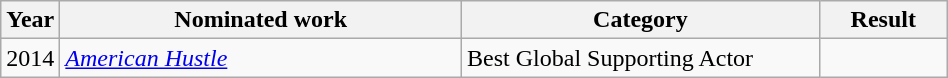<table class="wikitable sortable" width="50%">
<tr>
<th width="1%">Year</th>
<th width="45%">Nominated work</th>
<th width="40%">Category</th>
<th width="14%">Result</th>
</tr>
<tr>
<td>2014</td>
<td><em><a href='#'>American Hustle</a></em></td>
<td>Best Global Supporting Actor</td>
<td></td>
</tr>
</table>
